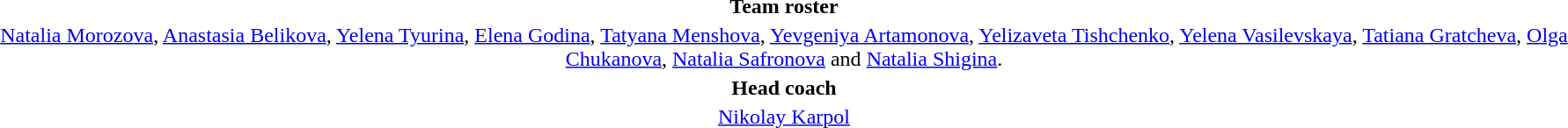<table style="text-align:center;margin-top:2em;margin-left:auto;margin-right:auto">
<tr>
<td><strong>Team roster</strong></td>
</tr>
<tr>
<td><a href='#'>Natalia Morozova</a>, <a href='#'>Anastasia Belikova</a>, <a href='#'>Yelena Tyurina</a>, <a href='#'>Elena Godina</a>, <a href='#'>Tatyana Menshova</a>, <a href='#'>Yevgeniya Artamonova</a>, <a href='#'>Yelizaveta Tishchenko</a>, <a href='#'>Yelena Vasilevskaya</a>, <a href='#'>Tatiana Gratcheva</a>, <a href='#'>Olga Chukanova</a>, <a href='#'>Natalia Safronova</a> and <a href='#'>Natalia Shigina</a>.</td>
</tr>
<tr>
<td><strong>Head coach</strong></td>
</tr>
<tr>
<td><a href='#'>Nikolay Karpol</a></td>
</tr>
</table>
